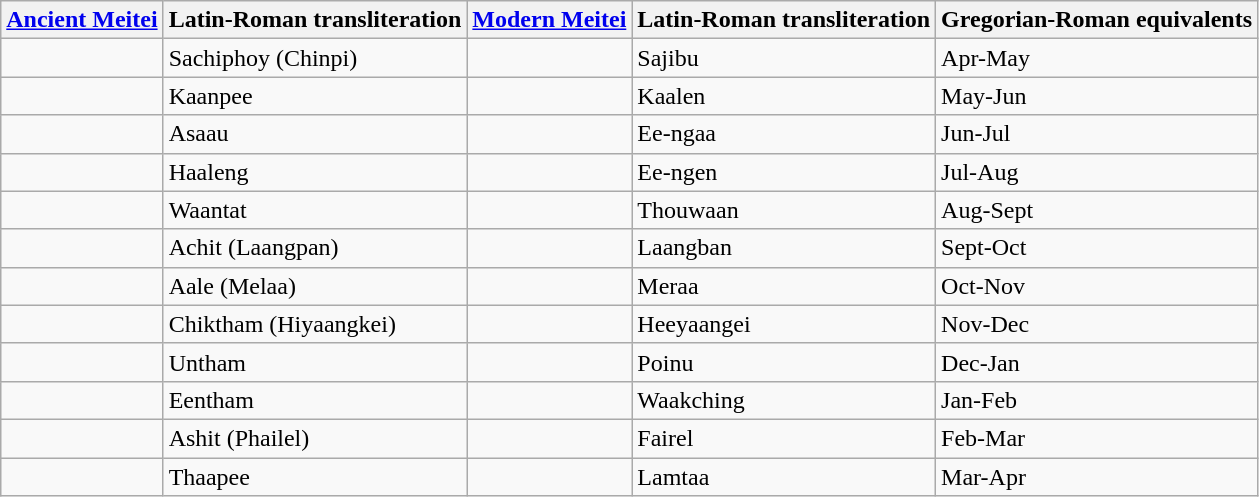<table class="wikitable">
<tr>
<th><a href='#'>Ancient Meitei</a></th>
<th>Latin-Roman transliteration</th>
<th><a href='#'>Modern Meitei</a></th>
<th>Latin-Roman transliteration</th>
<th>Gregorian-Roman equivalents</th>
</tr>
<tr>
<td></td>
<td>Sachiphoy (Chinpi)</td>
<td></td>
<td>Sajibu</td>
<td>Apr-May</td>
</tr>
<tr>
<td></td>
<td>Kaanpee</td>
<td></td>
<td>Kaalen</td>
<td>May-Jun</td>
</tr>
<tr>
<td></td>
<td>Asaau</td>
<td></td>
<td>Ee-ngaa</td>
<td>Jun-Jul</td>
</tr>
<tr>
<td></td>
<td>Haaleng</td>
<td></td>
<td>Ee-ngen</td>
<td>Jul-Aug</td>
</tr>
<tr>
<td></td>
<td>Waantat</td>
<td></td>
<td>Thouwaan</td>
<td>Aug-Sept</td>
</tr>
<tr>
<td></td>
<td>Achit (Laangpan)</td>
<td></td>
<td>Laangban</td>
<td>Sept-Oct</td>
</tr>
<tr>
<td></td>
<td>Aale (Melaa)</td>
<td></td>
<td>Meraa</td>
<td>Oct-Nov</td>
</tr>
<tr>
<td></td>
<td>Chiktham (Hiyaangkei)</td>
<td></td>
<td>Heeyaangei</td>
<td>Nov-Dec</td>
</tr>
<tr>
<td></td>
<td>Untham</td>
<td></td>
<td>Poinu</td>
<td>Dec-Jan</td>
</tr>
<tr>
<td></td>
<td>Eentham</td>
<td></td>
<td>Waakching</td>
<td>Jan-Feb</td>
</tr>
<tr>
<td></td>
<td>Ashit (Phailel)</td>
<td></td>
<td>Fairel</td>
<td>Feb-Mar</td>
</tr>
<tr>
<td></td>
<td>Thaapee</td>
<td></td>
<td>Lamtaa</td>
<td>Mar-Apr</td>
</tr>
</table>
